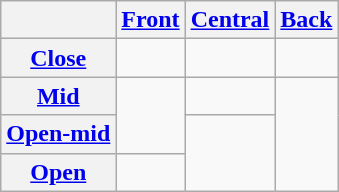<table class="wikitable" style="text-align: center">
<tr>
<th></th>
<th><a href='#'>Front</a></th>
<th><a href='#'>Central</a></th>
<th><a href='#'>Back</a></th>
</tr>
<tr>
<th><a href='#'>Close</a></th>
<td></td>
<td></td>
<td></td>
</tr>
<tr>
<th><a href='#'>Mid</a></th>
<td rowspan="2"></td>
<td></td>
<td rowspan="3"></td>
</tr>
<tr>
<th><a href='#'>Open-mid</a></th>
<td rowspan="2"></td>
</tr>
<tr>
<th><a href='#'>Open</a></th>
<td></td>
</tr>
</table>
